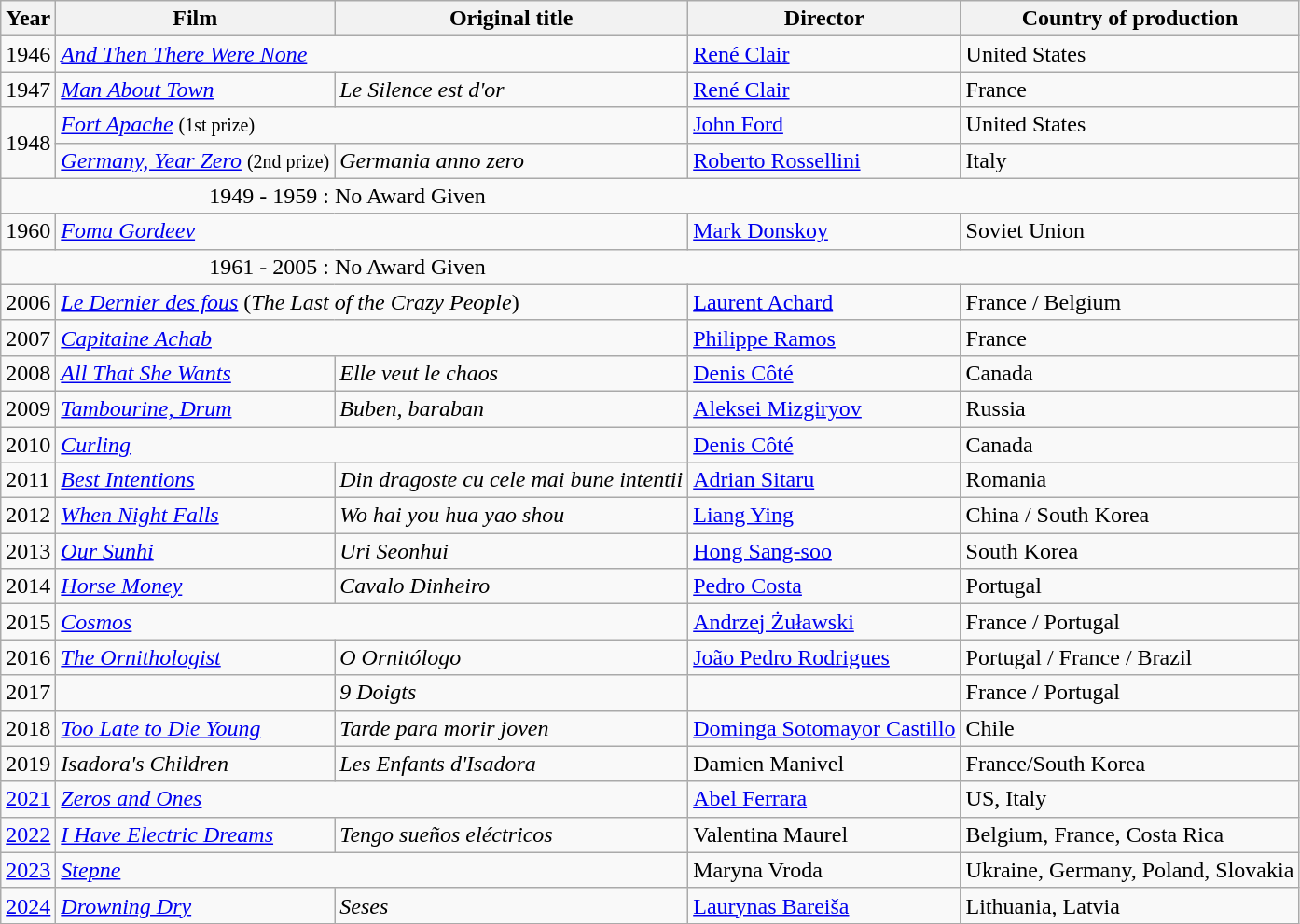<table class="wikitable sortable">
<tr>
<th>Year</th>
<th>Film</th>
<th>Original title</th>
<th>Director</th>
<th>Country of production</th>
</tr>
<tr>
<td>1946</td>
<td colspan=2><em><a href='#'>And Then There Were None</a></em></td>
<td data-sort-value="Clair"><a href='#'>René Clair</a></td>
<td>United States</td>
</tr>
<tr>
<td>1947</td>
<td><em><a href='#'>Man About Town</a></em></td>
<td><em>Le Silence est d'or</em></td>
<td data-sort-value="Clair"><a href='#'>René Clair</a></td>
<td>France</td>
</tr>
<tr>
<td rowspan=2>1948</td>
<td colspan=2><em><a href='#'>Fort Apache</a></em> <small>(1st prize)</small></td>
<td data-sort-value="Ford"><a href='#'>John Ford</a></td>
<td>United States</td>
</tr>
<tr>
<td><em><a href='#'>Germany, Year Zero</a></em> <small>(2nd prize)</small></td>
<td><em>Germania anno zero</em></td>
<td data-sort-value="Rossellini"><a href='#'>Roberto Rossellini</a></td>
<td>Italy</td>
</tr>
<tr>
<td colspan=5 style="padding-left:16%" data-sort-value="ω">1949 - 1959 : No Award Given</td>
</tr>
<tr>
<td>1960</td>
<td colspan=2><em><a href='#'>Foma Gordeev</a></em> </td>
<td data-sort-value="Donskoy"><a href='#'>Mark Donskoy</a></td>
<td>Soviet Union</td>
</tr>
<tr>
<td colspan=5 style="padding-left:16%" data-sort-value="ω">1961 - 2005 : No Award Given</td>
</tr>
<tr>
<td>2006</td>
<td colspan=2 data-sort-value="Dernier"><em><a href='#'>Le Dernier des fous</a></em> (<em>The Last of the Crazy People</em>)</td>
<td data-sort-value="Achard"><a href='#'>Laurent Achard</a></td>
<td>France / Belgium</td>
</tr>
<tr>
<td>2007</td>
<td colspan=2><em><a href='#'>Capitaine Achab</a></em> </td>
<td data-sort-value="Ramos"><a href='#'>Philippe Ramos</a></td>
<td>France</td>
</tr>
<tr>
<td>2008</td>
<td><em><a href='#'>All That She Wants</a></em> </td>
<td><em>Elle veut le chaos</em></td>
<td data-sort-value="Cote"><a href='#'>Denis Côté</a></td>
<td>Canada</td>
</tr>
<tr>
<td>2009</td>
<td><em><a href='#'>Tambourine, Drum</a></em> </td>
<td><em>Buben, baraban</em></td>
<td data-sort-value="Mizgiryov"><a href='#'>Aleksei Mizgiryov</a></td>
<td>Russia</td>
</tr>
<tr>
<td>2010</td>
<td colspan=2><em><a href='#'>Curling</a></em> </td>
<td data-sort-value="Cote"><a href='#'>Denis Côté</a></td>
<td>Canada</td>
</tr>
<tr>
<td>2011</td>
<td><em><a href='#'>Best Intentions</a></em> </td>
<td><em>Din dragoste cu cele mai bune intentii</em></td>
<td data-sort-value="Sitaru"><a href='#'>Adrian Sitaru</a></td>
<td>Romania</td>
</tr>
<tr>
<td>2012</td>
<td><em><a href='#'>When Night Falls</a></em> </td>
<td><em>Wo hai you hua yao shou</em></td>
<td data-sort-value="Ying"><a href='#'>Liang Ying</a></td>
<td>China / South Korea</td>
</tr>
<tr>
<td>2013</td>
<td><em><a href='#'>Our Sunhi</a></em></td>
<td><em>Uri Seonhui</em></td>
<td data-sort-value="Sang-soo"><a href='#'>Hong Sang-soo</a></td>
<td>South Korea</td>
</tr>
<tr>
<td>2014</td>
<td><em><a href='#'>Horse Money</a></em></td>
<td><em>Cavalo Dinheiro</em></td>
<td data-sort-value="Costa"><a href='#'>Pedro Costa</a></td>
<td>Portugal</td>
</tr>
<tr>
<td>2015</td>
<td colspan=2><em><a href='#'>Cosmos</a></em> </td>
<td data-sort-value="Zulawski"><a href='#'>Andrzej Żuławski</a></td>
<td>France / Portugal</td>
</tr>
<tr>
<td>2016</td>
<td data-sort-value="Ornithologist"><em><a href='#'>The Ornithologist</a></em> </td>
<td data-sort-value="Ornitologo"><em>O Ornitólogo</em></td>
<td data-sort-value="Rodrigues"><a href='#'>João Pedro Rodrigues</a></td>
<td>Portugal / France / Brazil</td>
</tr>
<tr>
<td>2017</td>
<td></td>
<td><em>9 Doigts</em></td>
<td data-sort-value="Ossang"></td>
<td>France / Portugal</td>
</tr>
<tr>
<td>2018</td>
<td><em><a href='#'>Too Late to Die Young</a></em> </td>
<td><em>Tarde para morir joven</em></td>
<td data-sort-value="Ossang"><a href='#'>Dominga Sotomayor Castillo</a></td>
<td>Chile</td>
</tr>
<tr>
<td>2019</td>
<td><em>Isadora's Children</em></td>
<td><em>Les Enfants d'Isadora</em></td>
<td data-sort-value="Ossang">Damien Manivel</td>
<td>France/South Korea</td>
</tr>
<tr>
<td><a href='#'>2021</a></td>
<td colspan=2><em><a href='#'>Zeros and Ones</a></em></td>
<td data-sort-value="Ossang"><a href='#'>Abel Ferrara</a></td>
<td>US, Italy</td>
</tr>
<tr>
<td><a href='#'>2022</a></td>
<td><em><a href='#'>I Have Electric Dreams</a></em></td>
<td><em>Tengo sueños eléctricos</em></td>
<td data-sort-value="Ossang">Valentina Maurel</td>
<td>Belgium, France, Costa Rica</td>
</tr>
<tr>
<td><a href='#'>2023</a></td>
<td colspan="2"><em><a href='#'>Stepne</a></em></td>
<td data-sort-value="Ossang">Maryna Vroda</td>
<td>Ukraine, Germany, Poland, Slovakia</td>
</tr>
<tr>
<td><a href='#'>2024</a></td>
<td><em><a href='#'>Drowning Dry</a></em></td>
<td><em>Seses</em></td>
<td data-sort-value="Ossang"><a href='#'>Laurynas Bareiša</a></td>
<td>Lithuania, Latvia</td>
</tr>
</table>
